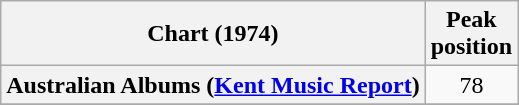<table class="wikitable sortable plainrowheaders">
<tr>
<th>Chart (1974)</th>
<th>Peak<br>position</th>
</tr>
<tr>
<th scope="row">Australian Albums (<a href='#'>Kent Music Report</a>)</th>
<td align="center">78</td>
</tr>
<tr>
</tr>
</table>
